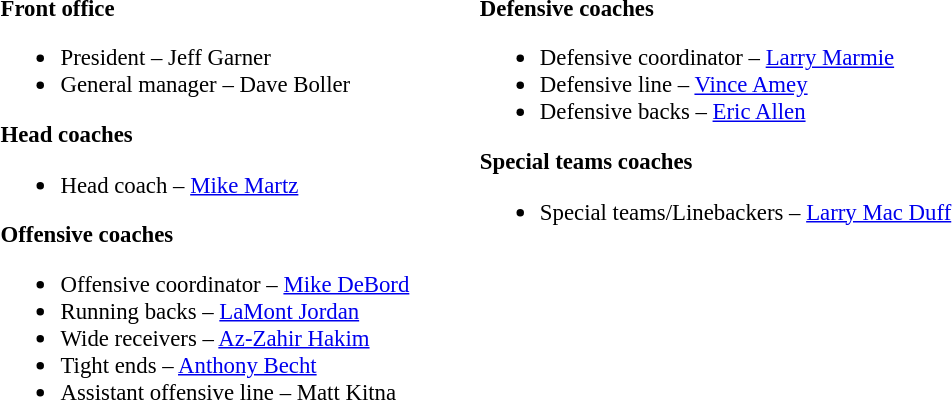<table class="toccolours" style="text-align:left">
<tr>
<td colspan="7" style="text-align:right"></td>
</tr>
<tr>
<td style="vertical-align:top"></td>
<td style="font-size:95%;vertical-align:top"><br><strong>Front office</strong><ul><li>President – Jeff Garner</li><li>General manager – Dave Boller</li></ul><strong>Head coaches</strong><ul><li>Head coach – <a href='#'>Mike Martz</a></li></ul><strong>Offensive coaches</strong><ul><li>Offensive coordinator – <a href='#'>Mike DeBord</a></li><li>Running backs – <a href='#'>LaMont Jordan</a></li><li>Wide receivers – <a href='#'>Az-Zahir Hakim</a></li><li>Tight ends – <a href='#'>Anthony Becht</a></li><li>Assistant offensive line – Matt Kitna</li></ul></td>
<td width="35"> </td>
<td style="vertical-align:top"></td>
<td style="font-size:95%;vertical-align:top"><br><strong>Defensive coaches</strong><ul><li>Defensive coordinator – <a href='#'>Larry Marmie</a></li><li>Defensive line – <a href='#'>Vince Amey</a></li><li>Defensive backs – <a href='#'>Eric Allen</a></li></ul><strong>Special teams coaches</strong><ul><li>Special teams/Linebackers – <a href='#'>Larry Mac Duff</a></li></ul></td>
</tr>
</table>
